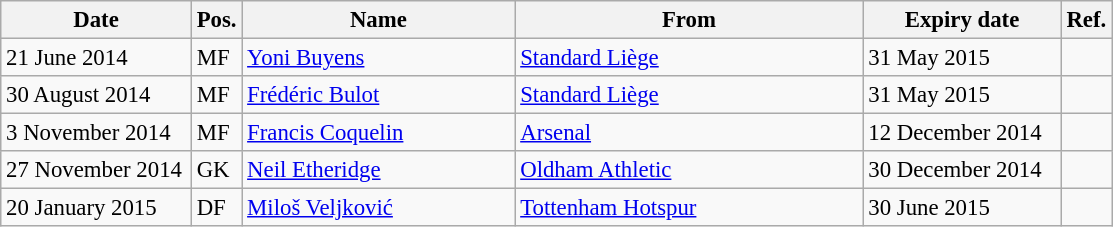<table class="wikitable" style="font-size:95%;">
<tr>
<th style="width:120px;">Date</th>
<th style="width:25px;">Pos.</th>
<th style="width:175px;">Name</th>
<th style="width:225px;">From</th>
<th style="width:125px;">Expiry date</th>
<th style="width:25px;">Ref.</th>
</tr>
<tr>
<td>21 June 2014</td>
<td>MF</td>
<td> <a href='#'>Yoni Buyens</a></td>
<td> <a href='#'>Standard Liège</a></td>
<td>31 May 2015</td>
<td></td>
</tr>
<tr>
<td>30 August 2014</td>
<td>MF</td>
<td> <a href='#'>Frédéric Bulot</a></td>
<td> <a href='#'>Standard Liège</a></td>
<td>31 May 2015</td>
<td></td>
</tr>
<tr>
<td>3 November 2014</td>
<td>MF</td>
<td> <a href='#'>Francis Coquelin</a></td>
<td> <a href='#'>Arsenal</a></td>
<td>12 December 2014</td>
<td></td>
</tr>
<tr>
<td>27 November 2014</td>
<td>GK</td>
<td> <a href='#'>Neil Etheridge</a></td>
<td> <a href='#'>Oldham Athletic</a></td>
<td>30 December 2014</td>
<td></td>
</tr>
<tr>
<td>20 January 2015</td>
<td>DF</td>
<td> <a href='#'>Miloš Veljković</a></td>
<td> <a href='#'>Tottenham Hotspur</a></td>
<td>30 June 2015</td>
<td></td>
</tr>
</table>
